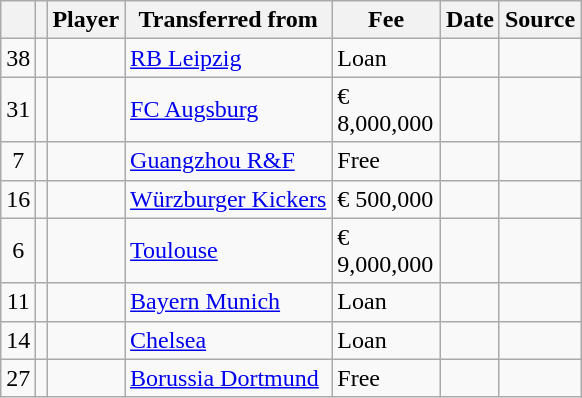<table class="wikitable plainrowheaders sortable">
<tr>
<th></th>
<th></th>
<th scope=col>Player</th>
<th>Transferred from</th>
<th !scope=col; style="width: 65px;">Fee</th>
<th scope=col>Date</th>
<th scope=col>Source</th>
</tr>
<tr>
<td align=center>38</td>
<td align=center></td>
<td></td>
<td> <a href='#'>RB Leipzig</a></td>
<td>Loan</td>
<td></td>
<td></td>
</tr>
<tr>
<td align=center>31</td>
<td align=center></td>
<td></td>
<td> <a href='#'>FC Augsburg</a></td>
<td>€ 8,000,000</td>
<td></td>
<td></td>
</tr>
<tr>
<td align=center>7</td>
<td align=center></td>
<td></td>
<td> <a href='#'>Guangzhou R&F</a></td>
<td>Free</td>
<td></td>
<td></td>
</tr>
<tr>
<td align=center>16</td>
<td align=center></td>
<td></td>
<td> <a href='#'>Würzburger Kickers</a></td>
<td>€ 500,000</td>
<td></td>
<td></td>
</tr>
<tr>
<td align=center>6</td>
<td align=center></td>
<td></td>
<td> <a href='#'>Toulouse</a></td>
<td>€ 9,000,000</td>
<td></td>
<td></td>
</tr>
<tr>
<td align=center>11</td>
<td align=center></td>
<td></td>
<td> <a href='#'>Bayern Munich</a></td>
<td>Loan</td>
<td></td>
<td></td>
</tr>
<tr>
<td align=center>14</td>
<td align=center></td>
<td></td>
<td> <a href='#'>Chelsea</a></td>
<td>Loan</td>
<td></td>
<td></td>
</tr>
<tr>
<td align=center>27</td>
<td align=center></td>
<td></td>
<td> <a href='#'>Borussia Dortmund</a></td>
<td>Free</td>
<td></td>
<td></td>
</tr>
</table>
